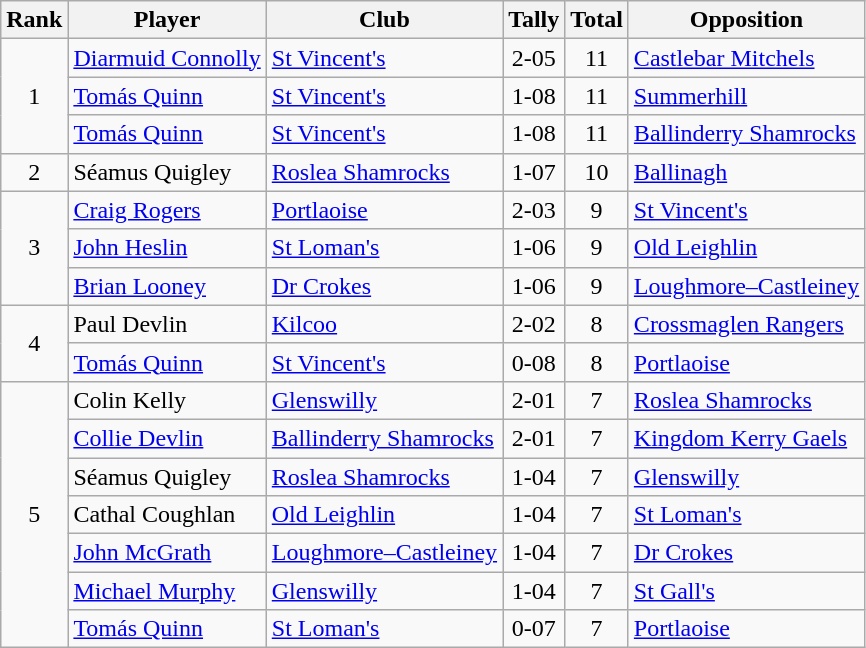<table class="wikitable">
<tr>
<th>Rank</th>
<th>Player</th>
<th>Club</th>
<th>Tally</th>
<th>Total</th>
<th>Opposition</th>
</tr>
<tr>
<td rowspan="3" style="text-align:center;">1</td>
<td><a href='#'>Diarmuid Connolly</a></td>
<td><a href='#'>St Vincent's</a></td>
<td align=center>2-05</td>
<td align=center>11</td>
<td><a href='#'>Castlebar Mitchels</a></td>
</tr>
<tr>
<td><a href='#'>Tomás Quinn</a></td>
<td><a href='#'>St Vincent's</a></td>
<td align=center>1-08</td>
<td align=center>11</td>
<td><a href='#'>Summerhill</a></td>
</tr>
<tr>
<td><a href='#'>Tomás Quinn</a></td>
<td><a href='#'>St Vincent's</a></td>
<td align=center>1-08</td>
<td align=center>11</td>
<td><a href='#'>Ballinderry Shamrocks</a></td>
</tr>
<tr>
<td rowspan="1" style="text-align:center;">2</td>
<td>Séamus Quigley</td>
<td><a href='#'>Roslea Shamrocks</a></td>
<td align=center>1-07</td>
<td align=center>10</td>
<td><a href='#'>Ballinagh</a></td>
</tr>
<tr>
<td rowspan="3" style="text-align:center;">3</td>
<td><a href='#'>Craig Rogers</a></td>
<td><a href='#'>Portlaoise</a></td>
<td align=center>2-03</td>
<td align=center>9</td>
<td><a href='#'>St Vincent's</a></td>
</tr>
<tr>
<td><a href='#'>John Heslin</a></td>
<td><a href='#'>St Loman's</a></td>
<td align=center>1-06</td>
<td align=center>9</td>
<td><a href='#'>Old Leighlin</a></td>
</tr>
<tr>
<td><a href='#'>Brian Looney</a></td>
<td><a href='#'>Dr Crokes</a></td>
<td align=center>1-06</td>
<td align=center>9</td>
<td><a href='#'>Loughmore–Castleiney</a></td>
</tr>
<tr>
<td rowspan="2" style="text-align:center;">4</td>
<td>Paul Devlin</td>
<td><a href='#'>Kilcoo</a></td>
<td align=center>2-02</td>
<td align=center>8</td>
<td><a href='#'>Crossmaglen Rangers</a></td>
</tr>
<tr>
<td><a href='#'>Tomás Quinn</a></td>
<td><a href='#'>St Vincent's</a></td>
<td align=center>0-08</td>
<td align=center>8</td>
<td><a href='#'>Portlaoise</a></td>
</tr>
<tr>
<td rowspan="7" style="text-align:center;">5</td>
<td>Colin Kelly</td>
<td><a href='#'>Glenswilly</a></td>
<td align=center>2-01</td>
<td align=center>7</td>
<td><a href='#'>Roslea Shamrocks</a></td>
</tr>
<tr>
<td><a href='#'>Collie Devlin</a></td>
<td><a href='#'>Ballinderry Shamrocks</a></td>
<td align=center>2-01</td>
<td align=center>7</td>
<td><a href='#'>Kingdom Kerry Gaels</a></td>
</tr>
<tr>
<td>Séamus Quigley</td>
<td><a href='#'>Roslea Shamrocks</a></td>
<td align=center>1-04</td>
<td align=center>7</td>
<td><a href='#'>Glenswilly</a></td>
</tr>
<tr>
<td>Cathal Coughlan</td>
<td><a href='#'>Old Leighlin</a></td>
<td align=center>1-04</td>
<td align=center>7</td>
<td><a href='#'>St Loman's</a></td>
</tr>
<tr>
<td><a href='#'>John McGrath</a></td>
<td><a href='#'>Loughmore–Castleiney</a></td>
<td align=center>1-04</td>
<td align=center>7</td>
<td><a href='#'>Dr Crokes</a></td>
</tr>
<tr>
<td><a href='#'>Michael Murphy</a></td>
<td><a href='#'>Glenswilly</a></td>
<td align=center>1-04</td>
<td align=center>7</td>
<td><a href='#'>St Gall's</a></td>
</tr>
<tr>
<td><a href='#'>Tomás Quinn</a></td>
<td><a href='#'>St Loman's</a></td>
<td align=center>0-07</td>
<td align=center>7</td>
<td><a href='#'>Portlaoise</a></td>
</tr>
</table>
